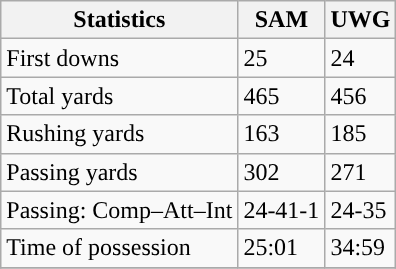<table class="wikitable" style="float: left;">
<tr>
<th>Statistics</th>
<th>SAM</th>
<th>UWG</th>
</tr>
<tr>
<td>First downs</td>
<td>25</td>
<td>24</td>
</tr>
<tr>
<td>Total yards</td>
<td>465</td>
<td>456</td>
</tr>
<tr>
<td>Rushing yards</td>
<td>163</td>
<td>185</td>
</tr>
<tr>
<td>Passing yards</td>
<td>302</td>
<td>271</td>
</tr>
<tr>
<td>Passing: Comp–Att–Int</td>
<td>24-41-1</td>
<td>24-35</td>
</tr>
<tr>
<td>Time of possession</td>
<td>25:01</td>
<td>34:59</td>
</tr>
<tr>
</tr>
</table>
